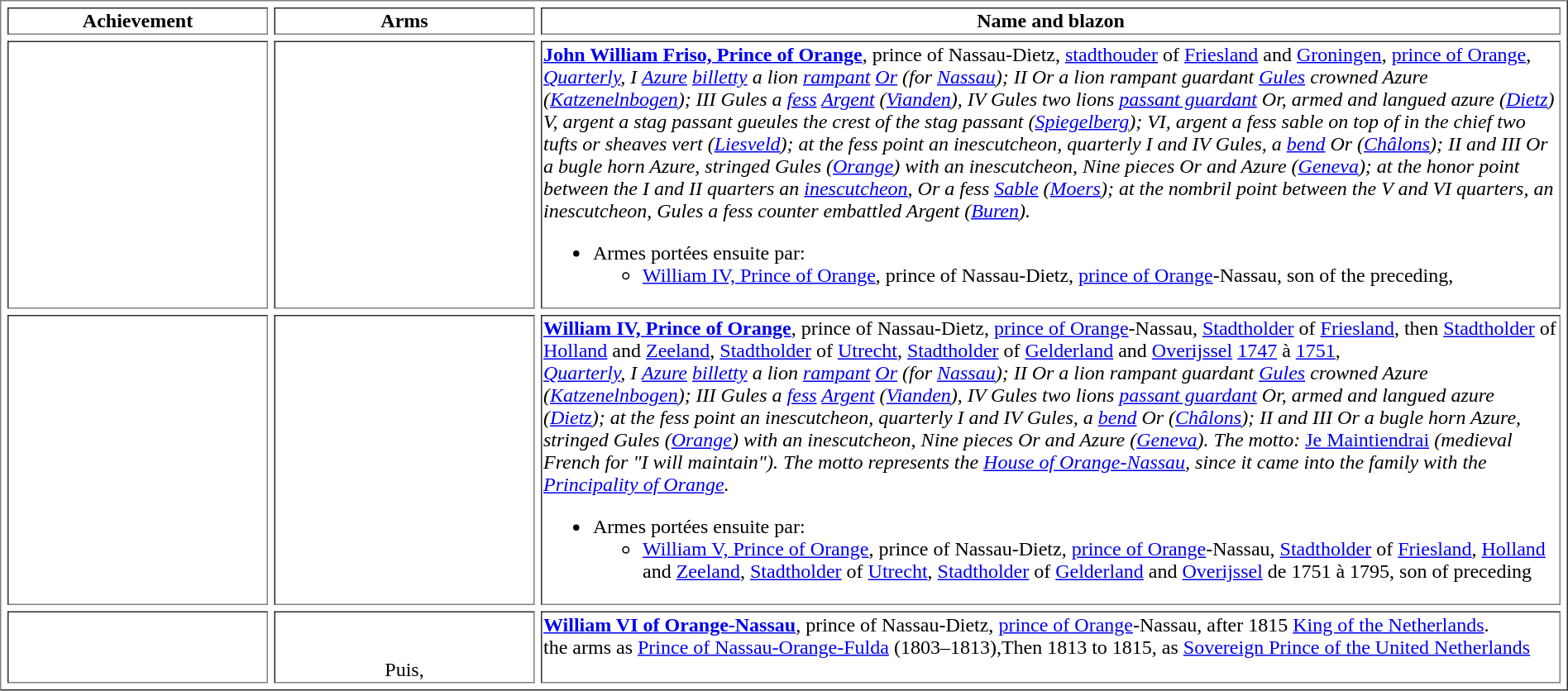<table border=1 cellspacing=5 width="100%">
<tr valign=top align=center>
<td width="206"><strong>Achievement</strong></td>
<td width="206"><strong>Arms</strong></td>
<td><strong>Name and blazon</strong></td>
</tr>
<tr valign=top>
<td align=center><br><br></td>
<td align=center><br><br><br><br><br></td>
<td><strong><a href='#'>John William Friso, Prince of Orange</a></strong>, prince of Nassau-Dietz, <a href='#'>stadthouder</a> of <a href='#'>Friesland</a> and <a href='#'>Groningen</a>, <a href='#'>prince of Orange</a>,<br><em><a href='#'>Quarterly</a>, I <a href='#'>Azure</a> <a href='#'>billetty</a> a lion <a href='#'>rampant</a> <a href='#'>Or</a> (for <a href='#'>Nassau</a>); II Or a lion rampant guardant <a href='#'>Gules</a> crowned Azure (<a href='#'>Katzenelnbogen</a>); III Gules a <a href='#'>fess</a> <a href='#'>Argent</a> (<a href='#'>Vianden</a>), IV Gules two lions <a href='#'>passant guardant</a> Or, armed and langued azure (<a href='#'>Dietz</a>) V, argent a stag passant gueules the crest of the stag passant (<a href='#'>Spiegelberg</a>); VI, argent a fess sable on top of in the chief two tufts or sheaves vert (<a href='#'>Liesveld</a>); at the fess point an inescutcheon, quarterly I and IV Gules, a <a href='#'>bend</a> Or (<a href='#'>Châlons</a>); II and III Or a bugle horn Azure, stringed Gules (<a href='#'>Orange</a>) with an inescutcheon, Nine pieces Or and Azure (<a href='#'>Geneva</a>); at the honor point between the I and II quarters an <a href='#'>inescutcheon</a>, Or a fess <a href='#'>Sable</a> (<a href='#'>Moers</a>); at the nombril point between the V and VI quarters, an inescutcheon, Gules a fess counter embattled Argent (<a href='#'>Buren</a>).</em>
<ul><li>Armes portées ensuite par:<ul><li><a href='#'>William IV, Prince of Orange</a>, prince of Nassau-Dietz, <a href='#'>prince of Orange</a>-Nassau, son of the preceding,</li></ul></li></ul></td>
</tr>
<tr valign=top>
<td align=center><br><br><br></td>
<td align=center><br><br><br><br><br><br><br></td>
<td><strong><a href='#'>William IV, Prince of Orange</a></strong>, prince of Nassau-Dietz, <a href='#'>prince of Orange</a>-Nassau, <a href='#'>Stadtholder</a> of <a href='#'>Friesland</a>, then <a href='#'>Stadtholder</a> of <a href='#'>Holland</a> and <a href='#'>Zeeland</a>, <a href='#'>Stadtholder</a> of <a href='#'>Utrecht</a>, <a href='#'>Stadtholder</a> of <a href='#'>Gelderland</a> and <a href='#'>Overijssel</a> <a href='#'>1747</a> à <a href='#'>1751</a>,<br><em><a href='#'>Quarterly</a>, I <a href='#'>Azure</a> <a href='#'>billetty</a> a lion <a href='#'>rampant</a> <a href='#'>Or</a> (for <a href='#'>Nassau</a>); II Or a lion rampant guardant <a href='#'>Gules</a> crowned Azure (<a href='#'>Katzenelnbogen</a>); III Gules a <a href='#'>fess</a> <a href='#'>Argent</a> (<a href='#'>Vianden</a>), IV Gules two lions <a href='#'>passant guardant</a> Or, armed and langued azure (<a href='#'>Dietz</a>); at the fess point an inescutcheon, quarterly I and IV Gules, a <a href='#'>bend</a> Or (<a href='#'>Châlons</a>); II and III Or a bugle horn Azure, stringed Gules (<a href='#'>Orange</a>) with an inescutcheon, Nine pieces Or and Azure (<a href='#'>Geneva</a>). The motto: </em><a href='#'>Je Maintiendrai</a><em> (medieval French for "I will maintain"). The motto represents the <a href='#'>House of Orange-Nassau</a>, since it came into the family with the <a href='#'>Principality of Orange</a>.</em><ul><li>Armes portées ensuite par:<ul><li><a href='#'>William V, Prince of Orange</a>, prince of Nassau-Dietz, <a href='#'>prince of Orange</a>-Nassau, <a href='#'>Stadtholder</a> of <a href='#'>Friesland</a>, <a href='#'>Holland</a> and <a href='#'>Zeeland</a>, <a href='#'>Stadtholder</a> of <a href='#'>Utrecht</a>, <a href='#'>Stadtholder</a> of <a href='#'>Gelderland</a> and <a href='#'>Overijssel</a> de 1751 à 1795, son of preceding</li></ul></li></ul></td>
</tr>
<tr valign=top>
<td align=center><br> <br></td>
<td align=center><br><br>Puis,<br></td>
<td><strong><a href='#'>William VI of Orange-Nassau</a></strong>, prince of Nassau-Dietz, <a href='#'>prince of Orange</a>-Nassau, after 1815 <a href='#'>King of the Netherlands</a>.<br>the arms as <a href='#'>Prince of Nassau-Orange-Fulda</a> (1803–1813),Then 1813 to 1815, as <a href='#'>Sovereign Prince of the United Netherlands</a></td>
</tr>
</table>
